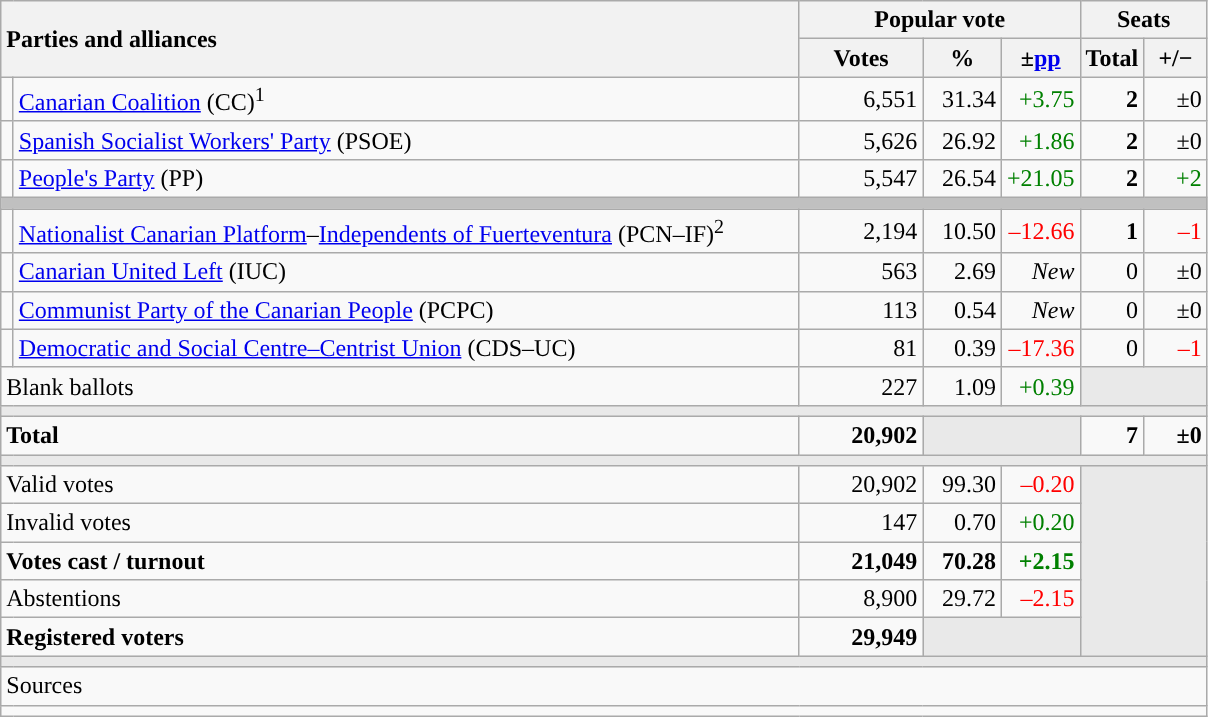<table class="wikitable" style="text-align:right;">
<tr>
<th style="text-align:left;" rowspan="2" colspan="2" width="525">Parties and alliances</th>
<th colspan="3">Popular vote</th>
<th colspan="2">Seats</th>
</tr>
<tr>
<th width="75">Votes</th>
<th width="45">%</th>
<th width="45">±<a href='#'>pp</a></th>
<th width="35">Total</th>
<th width="35">+/−</th>
</tr>
<tr>
<td width="1" style="color:inherit;background:"></td>
<td align="left"><a href='#'>Canarian Coalition</a> (CC)<sup>1</sup></td>
<td>6,551</td>
<td>31.34</td>
<td style="color:green;">+3.75</td>
<td><strong>2</strong></td>
<td>±0</td>
</tr>
<tr>
<td style="color:inherit;background:"></td>
<td align="left"><a href='#'>Spanish Socialist Workers' Party</a> (PSOE)</td>
<td>5,626</td>
<td>26.92</td>
<td style="color:green;">+1.86</td>
<td><strong>2</strong></td>
<td>±0</td>
</tr>
<tr>
<td style="color:inherit;background:"></td>
<td align="left"><a href='#'>People's Party</a> (PP)</td>
<td>5,547</td>
<td>26.54</td>
<td style="color:green;">+21.05</td>
<td><strong>2</strong></td>
<td style="color:green;">+2</td>
</tr>
<tr>
<td colspan="7" bgcolor="#C0C0C0"></td>
</tr>
<tr>
<td style="color:inherit;background:"></td>
<td align="left"><a href='#'>Nationalist Canarian Platform</a>–<a href='#'>Independents of Fuerteventura</a> (PCN–IF)<sup>2</sup></td>
<td>2,194</td>
<td>10.50</td>
<td style="color:red;">–12.66</td>
<td><strong>1</strong></td>
<td style="color:red;">–1</td>
</tr>
<tr>
<td style="color:inherit;background:"></td>
<td align="left"><a href='#'>Canarian United Left</a> (IUC)</td>
<td>563</td>
<td>2.69</td>
<td><em>New</em></td>
<td>0</td>
<td>±0</td>
</tr>
<tr>
<td style="color:inherit;background:"></td>
<td align="left"><a href='#'>Communist Party of the Canarian People</a> (PCPC)</td>
<td>113</td>
<td>0.54</td>
<td><em>New</em></td>
<td>0</td>
<td>±0</td>
</tr>
<tr>
<td style="color:inherit;background:"></td>
<td align="left"><a href='#'>Democratic and Social Centre–Centrist Union</a> (CDS–UC)</td>
<td>81</td>
<td>0.39</td>
<td style="color:red;">–17.36</td>
<td>0</td>
<td style="color:red;">–1</td>
</tr>
<tr>
<td align="left" colspan="2">Blank ballots</td>
<td>227</td>
<td>1.09</td>
<td style="color:green;">+0.39</td>
<td bgcolor="#E9E9E9" colspan="2"></td>
</tr>
<tr>
<td colspan="7" bgcolor="#E9E9E9"></td>
</tr>
<tr style="font-weight:bold;">
<td align="left" colspan="2">Total</td>
<td>20,902</td>
<td bgcolor="#E9E9E9" colspan="2"></td>
<td>7</td>
<td>±0</td>
</tr>
<tr>
<td colspan="7" bgcolor="#E9E9E9"></td>
</tr>
<tr>
<td align="left" colspan="2">Valid votes</td>
<td>20,902</td>
<td>99.30</td>
<td style="color:red;">–0.20</td>
<td bgcolor="#E9E9E9" colspan="2" rowspan="5"></td>
</tr>
<tr>
<td align="left" colspan="2">Invalid votes</td>
<td>147</td>
<td>0.70</td>
<td style="color:green;">+0.20</td>
</tr>
<tr style="font-weight:bold;">
<td align="left" colspan="2">Votes cast / turnout</td>
<td>21,049</td>
<td>70.28</td>
<td style="color:green;">+2.15</td>
</tr>
<tr>
<td align="left" colspan="2">Abstentions</td>
<td>8,900</td>
<td>29.72</td>
<td style="color:red;">–2.15</td>
</tr>
<tr style="font-weight:bold;">
<td align="left" colspan="2">Registered voters</td>
<td>29,949</td>
<td bgcolor="#E9E9E9" colspan="2"></td>
</tr>
<tr>
<td colspan="7" bgcolor="#E9E9E9"></td>
</tr>
<tr>
<td align="left" colspan="7">Sources</td>
</tr>
<tr>
<td colspan="7" style="text-align:left; max-width:790px;"></td>
</tr>
</table>
